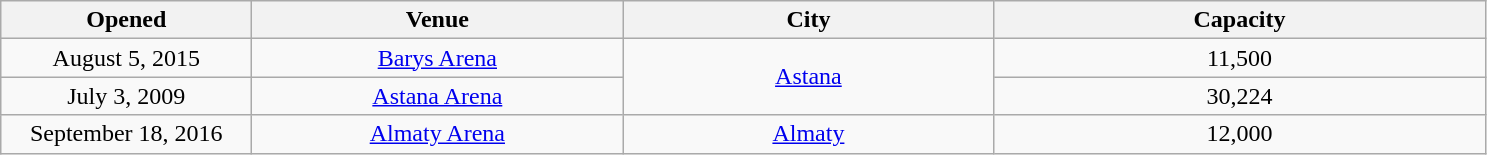<table class="sortable wikitable" style="text-align:center;">
<tr>
<th scope="col" style="width:10em;">Opened</th>
<th scope="col" style="width:15em;">Venue</th>
<th scope="col" style="width:15em;">City</th>
<th scope="col" style="width:20em;">Capacity</th>
</tr>
<tr>
<td>August 5, 2015</td>
<td><a href='#'>Barys Arena</a></td>
<td rowspan="2"><a href='#'>Astana</a></td>
<td>11,500</td>
</tr>
<tr>
<td>July 3, 2009</td>
<td><a href='#'>Astana Arena</a></td>
<td>30,224</td>
</tr>
<tr>
<td>September 18, 2016</td>
<td><a href='#'>Almaty Arena</a></td>
<td><a href='#'>Almaty</a></td>
<td>12,000</td>
</tr>
</table>
